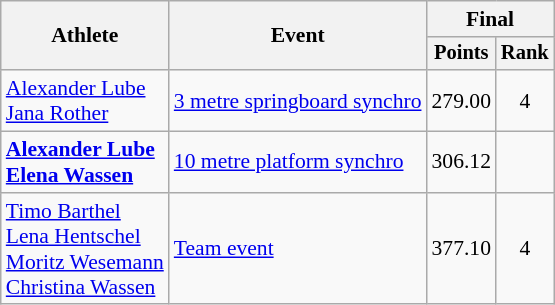<table class=wikitable style="font-size:90%">
<tr>
<th rowspan="2">Athlete</th>
<th rowspan="2">Event</th>
<th colspan="2">Final</th>
</tr>
<tr style="font-size:95%">
<th>Points</th>
<th>Rank</th>
</tr>
<tr align=center>
<td align=left><a href='#'>Alexander Lube</a><br><a href='#'>Jana Rother</a></td>
<td align=left><a href='#'>3 metre springboard synchro</a></td>
<td>279.00</td>
<td>4</td>
</tr>
<tr align=center>
<td align=left><strong><a href='#'>Alexander Lube</a><br><a href='#'>Elena Wassen</a></strong></td>
<td align=left><a href='#'>10 metre platform synchro</a></td>
<td>306.12</td>
<td></td>
</tr>
<tr align=center>
<td align=left><a href='#'>Timo Barthel</a><br><a href='#'>Lena Hentschel</a><br><a href='#'>Moritz Wesemann</a><br><a href='#'>Christina Wassen</a></td>
<td align=left><a href='#'>Team event</a></td>
<td>377.10</td>
<td>4</td>
</tr>
</table>
